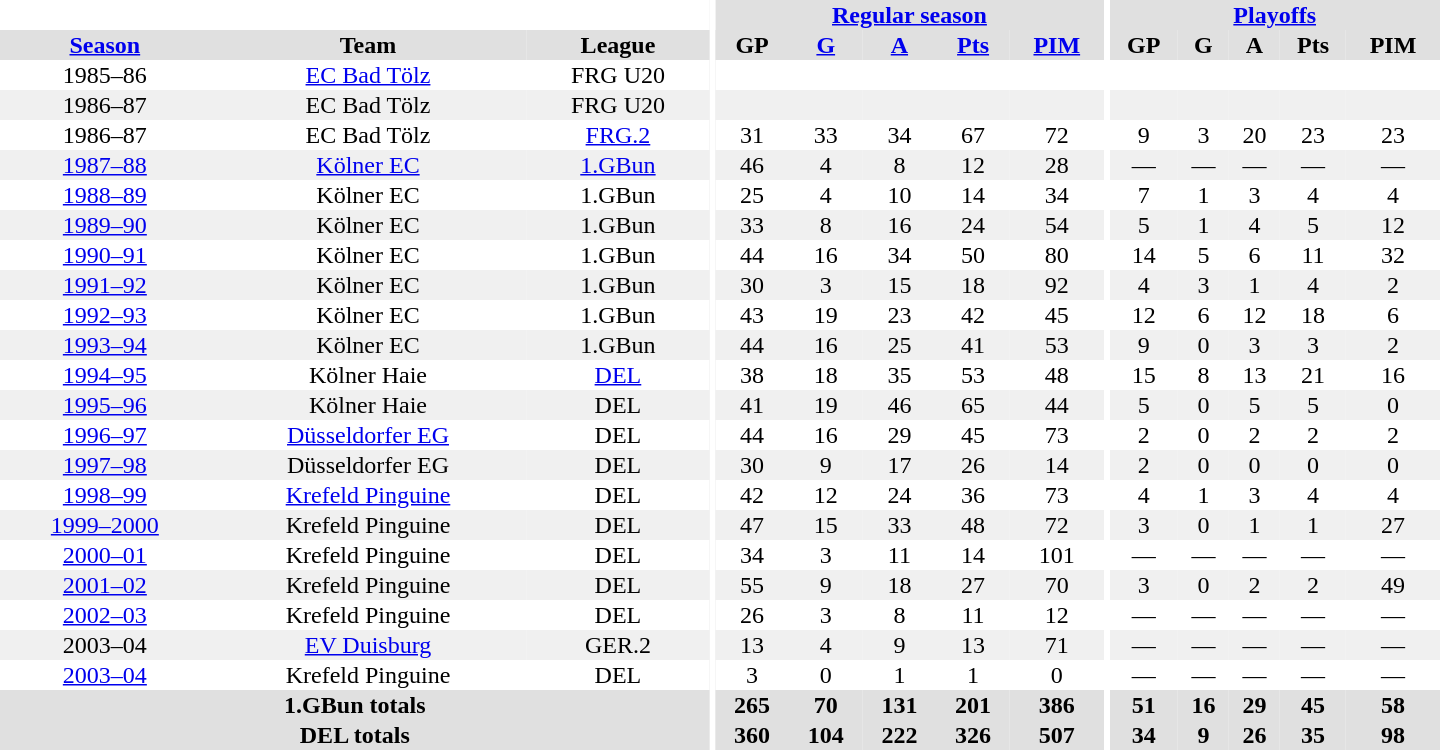<table border="0" cellpadding="1" cellspacing="0" style="text-align:center; width:60em">
<tr bgcolor="#e0e0e0">
<th colspan="3" bgcolor="#ffffff"></th>
<th rowspan="99" bgcolor="#ffffff"></th>
<th colspan="5"><a href='#'>Regular season</a></th>
<th rowspan="99" bgcolor="#ffffff"></th>
<th colspan="5"><a href='#'>Playoffs</a></th>
</tr>
<tr bgcolor="#e0e0e0">
<th><a href='#'>Season</a></th>
<th>Team</th>
<th>League</th>
<th>GP</th>
<th><a href='#'>G</a></th>
<th><a href='#'>A</a></th>
<th><a href='#'>Pts</a></th>
<th><a href='#'>PIM</a></th>
<th>GP</th>
<th>G</th>
<th>A</th>
<th>Pts</th>
<th>PIM</th>
</tr>
<tr>
<td>1985–86</td>
<td><a href='#'>EC Bad Tölz</a></td>
<td>FRG U20</td>
<td></td>
<td></td>
<td></td>
<td></td>
<td></td>
<td></td>
<td></td>
<td></td>
<td></td>
<td></td>
</tr>
<tr bgcolor="#f0f0f0">
<td>1986–87</td>
<td>EC Bad Tölz</td>
<td>FRG U20</td>
<td></td>
<td></td>
<td></td>
<td></td>
<td></td>
<td></td>
<td></td>
<td></td>
<td></td>
<td></td>
</tr>
<tr>
<td>1986–87</td>
<td>EC Bad Tölz</td>
<td><a href='#'>FRG.2</a></td>
<td>31</td>
<td>33</td>
<td>34</td>
<td>67</td>
<td>72</td>
<td>9</td>
<td>3</td>
<td>20</td>
<td>23</td>
<td>23</td>
</tr>
<tr bgcolor="#f0f0f0">
<td><a href='#'>1987–88</a></td>
<td><a href='#'>Kölner EC</a></td>
<td><a href='#'>1.GBun</a></td>
<td>46</td>
<td>4</td>
<td>8</td>
<td>12</td>
<td>28</td>
<td>—</td>
<td>—</td>
<td>—</td>
<td>—</td>
<td>—</td>
</tr>
<tr>
<td><a href='#'>1988–89</a></td>
<td>Kölner EC</td>
<td>1.GBun</td>
<td>25</td>
<td>4</td>
<td>10</td>
<td>14</td>
<td>34</td>
<td>7</td>
<td>1</td>
<td>3</td>
<td>4</td>
<td>4</td>
</tr>
<tr bgcolor="#f0f0f0">
<td><a href='#'>1989–90</a></td>
<td>Kölner EC</td>
<td>1.GBun</td>
<td>33</td>
<td>8</td>
<td>16</td>
<td>24</td>
<td>54</td>
<td>5</td>
<td>1</td>
<td>4</td>
<td>5</td>
<td>12</td>
</tr>
<tr>
<td><a href='#'>1990–91</a></td>
<td>Kölner EC</td>
<td>1.GBun</td>
<td>44</td>
<td>16</td>
<td>34</td>
<td>50</td>
<td>80</td>
<td>14</td>
<td>5</td>
<td>6</td>
<td>11</td>
<td>32</td>
</tr>
<tr bgcolor="#f0f0f0">
<td><a href='#'>1991–92</a></td>
<td>Kölner EC</td>
<td>1.GBun</td>
<td>30</td>
<td>3</td>
<td>15</td>
<td>18</td>
<td>92</td>
<td>4</td>
<td>3</td>
<td>1</td>
<td>4</td>
<td>2</td>
</tr>
<tr>
<td><a href='#'>1992–93</a></td>
<td>Kölner EC</td>
<td>1.GBun</td>
<td>43</td>
<td>19</td>
<td>23</td>
<td>42</td>
<td>45</td>
<td>12</td>
<td>6</td>
<td>12</td>
<td>18</td>
<td>6</td>
</tr>
<tr bgcolor="#f0f0f0">
<td><a href='#'>1993–94</a></td>
<td>Kölner EC</td>
<td>1.GBun</td>
<td>44</td>
<td>16</td>
<td>25</td>
<td>41</td>
<td>53</td>
<td>9</td>
<td>0</td>
<td>3</td>
<td>3</td>
<td>2</td>
</tr>
<tr>
<td><a href='#'>1994–95</a></td>
<td>Kölner Haie</td>
<td><a href='#'>DEL</a></td>
<td>38</td>
<td>18</td>
<td>35</td>
<td>53</td>
<td>48</td>
<td>15</td>
<td>8</td>
<td>13</td>
<td>21</td>
<td>16</td>
</tr>
<tr bgcolor="#f0f0f0">
<td><a href='#'>1995–96</a></td>
<td>Kölner Haie</td>
<td>DEL</td>
<td>41</td>
<td>19</td>
<td>46</td>
<td>65</td>
<td>44</td>
<td>5</td>
<td>0</td>
<td>5</td>
<td>5</td>
<td>0</td>
</tr>
<tr>
<td><a href='#'>1996–97</a></td>
<td><a href='#'>Düsseldorfer EG</a></td>
<td>DEL</td>
<td>44</td>
<td>16</td>
<td>29</td>
<td>45</td>
<td>73</td>
<td>2</td>
<td>0</td>
<td>2</td>
<td>2</td>
<td>2</td>
</tr>
<tr bgcolor="#f0f0f0">
<td><a href='#'>1997–98</a></td>
<td>Düsseldorfer EG</td>
<td>DEL</td>
<td>30</td>
<td>9</td>
<td>17</td>
<td>26</td>
<td>14</td>
<td>2</td>
<td>0</td>
<td>0</td>
<td>0</td>
<td>0</td>
</tr>
<tr>
<td><a href='#'>1998–99</a></td>
<td><a href='#'>Krefeld Pinguine</a></td>
<td>DEL</td>
<td>42</td>
<td>12</td>
<td>24</td>
<td>36</td>
<td>73</td>
<td>4</td>
<td>1</td>
<td>3</td>
<td>4</td>
<td>4</td>
</tr>
<tr bgcolor="#f0f0f0">
<td><a href='#'>1999–2000</a></td>
<td>Krefeld Pinguine</td>
<td>DEL</td>
<td>47</td>
<td>15</td>
<td>33</td>
<td>48</td>
<td>72</td>
<td>3</td>
<td>0</td>
<td>1</td>
<td>1</td>
<td>27</td>
</tr>
<tr>
<td><a href='#'>2000–01</a></td>
<td>Krefeld Pinguine</td>
<td>DEL</td>
<td>34</td>
<td>3</td>
<td>11</td>
<td>14</td>
<td>101</td>
<td>—</td>
<td>—</td>
<td>—</td>
<td>—</td>
<td>—</td>
</tr>
<tr bgcolor="#f0f0f0">
<td><a href='#'>2001–02</a></td>
<td>Krefeld Pinguine</td>
<td>DEL</td>
<td>55</td>
<td>9</td>
<td>18</td>
<td>27</td>
<td>70</td>
<td>3</td>
<td>0</td>
<td>2</td>
<td>2</td>
<td>49</td>
</tr>
<tr>
<td><a href='#'>2002–03</a></td>
<td>Krefeld Pinguine</td>
<td>DEL</td>
<td>26</td>
<td>3</td>
<td>8</td>
<td>11</td>
<td>12</td>
<td>—</td>
<td>—</td>
<td>—</td>
<td>—</td>
<td>—</td>
</tr>
<tr bgcolor="#f0f0f0">
<td>2003–04</td>
<td><a href='#'>EV Duisburg</a></td>
<td>GER.2</td>
<td>13</td>
<td>4</td>
<td>9</td>
<td>13</td>
<td>71</td>
<td>—</td>
<td>—</td>
<td>—</td>
<td>—</td>
<td>—</td>
</tr>
<tr>
<td><a href='#'>2003–04</a></td>
<td>Krefeld Pinguine</td>
<td>DEL</td>
<td>3</td>
<td>0</td>
<td>1</td>
<td>1</td>
<td>0</td>
<td>—</td>
<td>—</td>
<td>—</td>
<td>—</td>
<td>—</td>
</tr>
<tr bgcolor="#e0e0e0">
<th colspan="3">1.GBun totals</th>
<th>265</th>
<th>70</th>
<th>131</th>
<th>201</th>
<th>386</th>
<th>51</th>
<th>16</th>
<th>29</th>
<th>45</th>
<th>58</th>
</tr>
<tr bgcolor="#e0e0e0">
<th colspan="3">DEL totals</th>
<th>360</th>
<th>104</th>
<th>222</th>
<th>326</th>
<th>507</th>
<th>34</th>
<th>9</th>
<th>26</th>
<th>35</th>
<th>98</th>
</tr>
</table>
